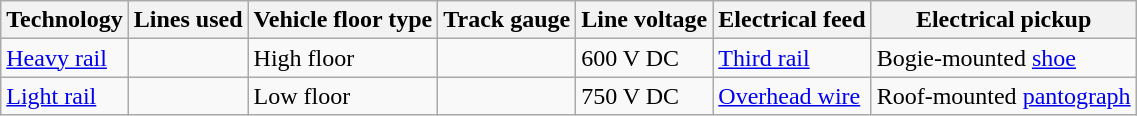<table class="wikitable">
<tr valign="top">
<th>Technology</th>
<th>Lines used</th>
<th>Vehicle floor type</th>
<th>Track gauge</th>
<th>Line voltage</th>
<th>Electrical feed</th>
<th>Electrical pickup</th>
</tr>
<tr>
<td><a href='#'>Heavy rail</a></td>
<td>  </td>
<td>High floor</td>
<td></td>
<td>600 V DC</td>
<td><a href='#'>Third rail</a></td>
<td>Bogie-mounted <a href='#'>shoe</a></td>
</tr>
<tr>
<td><a href='#'>Light rail</a></td>
<td> </td>
<td>Low floor</td>
<td></td>
<td>750 V DC</td>
<td><a href='#'>Overhead wire</a></td>
<td>Roof-mounted <a href='#'>pantograph</a></td>
</tr>
</table>
